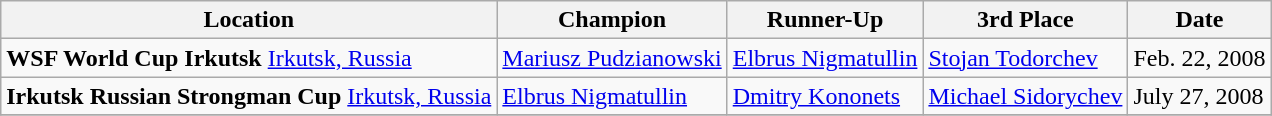<table class="wikitable">
<tr>
<th>Location</th>
<th>Champion</th>
<th>Runner-Up</th>
<th>3rd Place</th>
<th>Date</th>
</tr>
<tr>
<td><strong>WSF World Cup Irkutsk</strong>  <a href='#'>Irkutsk, Russia</a></td>
<td> <a href='#'>Mariusz Pudzianowski</a></td>
<td> <a href='#'>Elbrus Nigmatullin</a></td>
<td> <a href='#'>Stojan Todorchev</a></td>
<td>Feb. 22, 2008</td>
</tr>
<tr>
<td><strong>Irkutsk Russian Strongman Cup</strong>  <a href='#'>Irkutsk, Russia</a></td>
<td> <a href='#'>Elbrus Nigmatullin</a></td>
<td> <a href='#'>Dmitry Kononets</a></td>
<td> <a href='#'>Michael Sidorychev</a></td>
<td>July 27, 2008</td>
</tr>
<tr>
</tr>
</table>
